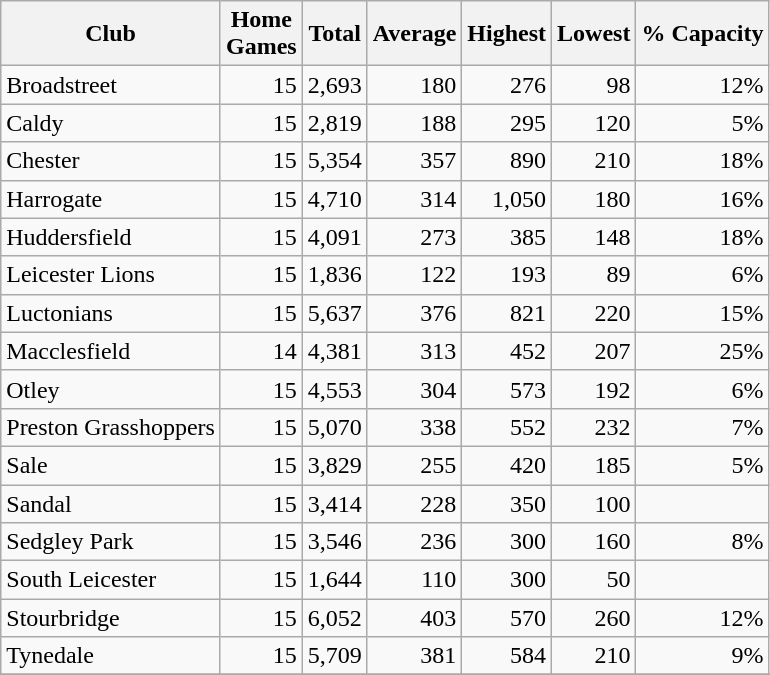<table class="wikitable sortable" style="text-align:right">
<tr>
<th>Club</th>
<th>Home<br>Games</th>
<th>Total</th>
<th>Average</th>
<th>Highest</th>
<th>Lowest</th>
<th>% Capacity</th>
</tr>
<tr>
<td style="text-align:left">Broadstreet</td>
<td>15</td>
<td>2,693</td>
<td>180</td>
<td>276</td>
<td>98</td>
<td>12%</td>
</tr>
<tr>
<td style="text-align:left">Caldy</td>
<td>15</td>
<td>2,819</td>
<td>188</td>
<td>295</td>
<td>120</td>
<td>5%</td>
</tr>
<tr>
<td style="text-align:left">Chester</td>
<td>15</td>
<td>5,354</td>
<td>357</td>
<td>890</td>
<td>210</td>
<td>18%</td>
</tr>
<tr>
<td style="text-align:left">Harrogate</td>
<td>15</td>
<td>4,710</td>
<td>314</td>
<td>1,050</td>
<td>180</td>
<td>16%</td>
</tr>
<tr>
<td style="text-align:left">Huddersfield</td>
<td>15</td>
<td>4,091</td>
<td>273</td>
<td>385</td>
<td>148</td>
<td>18%</td>
</tr>
<tr>
<td style="text-align:left">Leicester Lions</td>
<td>15</td>
<td>1,836</td>
<td>122</td>
<td>193</td>
<td>89</td>
<td>6%</td>
</tr>
<tr>
<td style="text-align:left">Luctonians</td>
<td>15</td>
<td>5,637</td>
<td>376</td>
<td>821</td>
<td>220</td>
<td>15%</td>
</tr>
<tr>
<td style="text-align:left">Macclesfield</td>
<td>14</td>
<td>4,381</td>
<td>313</td>
<td>452</td>
<td>207</td>
<td>25%</td>
</tr>
<tr>
<td style="text-align:left">Otley</td>
<td>15</td>
<td>4,553</td>
<td>304</td>
<td>573</td>
<td>192</td>
<td>6%</td>
</tr>
<tr>
<td style="text-align:left">Preston Grasshoppers</td>
<td>15</td>
<td>5,070</td>
<td>338</td>
<td>552</td>
<td>232</td>
<td>7%</td>
</tr>
<tr>
<td style="text-align:left">Sale</td>
<td>15</td>
<td>3,829</td>
<td>255</td>
<td>420</td>
<td>185</td>
<td>5%</td>
</tr>
<tr>
<td style="text-align:left">Sandal</td>
<td>15</td>
<td>3,414</td>
<td>228</td>
<td>350</td>
<td>100</td>
<td></td>
</tr>
<tr>
<td style="text-align:left">Sedgley Park</td>
<td>15</td>
<td>3,546</td>
<td>236</td>
<td>300</td>
<td>160</td>
<td>8%</td>
</tr>
<tr>
<td style="text-align:left">South Leicester</td>
<td>15</td>
<td>1,644</td>
<td>110</td>
<td>300</td>
<td>50</td>
<td></td>
</tr>
<tr>
<td style="text-align:left">Stourbridge</td>
<td>15</td>
<td>6,052</td>
<td>403</td>
<td>570</td>
<td>260</td>
<td>12%</td>
</tr>
<tr>
<td style="text-align:left">Tynedale</td>
<td>15</td>
<td>5,709</td>
<td>381</td>
<td>584</td>
<td>210</td>
<td>9%</td>
</tr>
<tr>
</tr>
</table>
